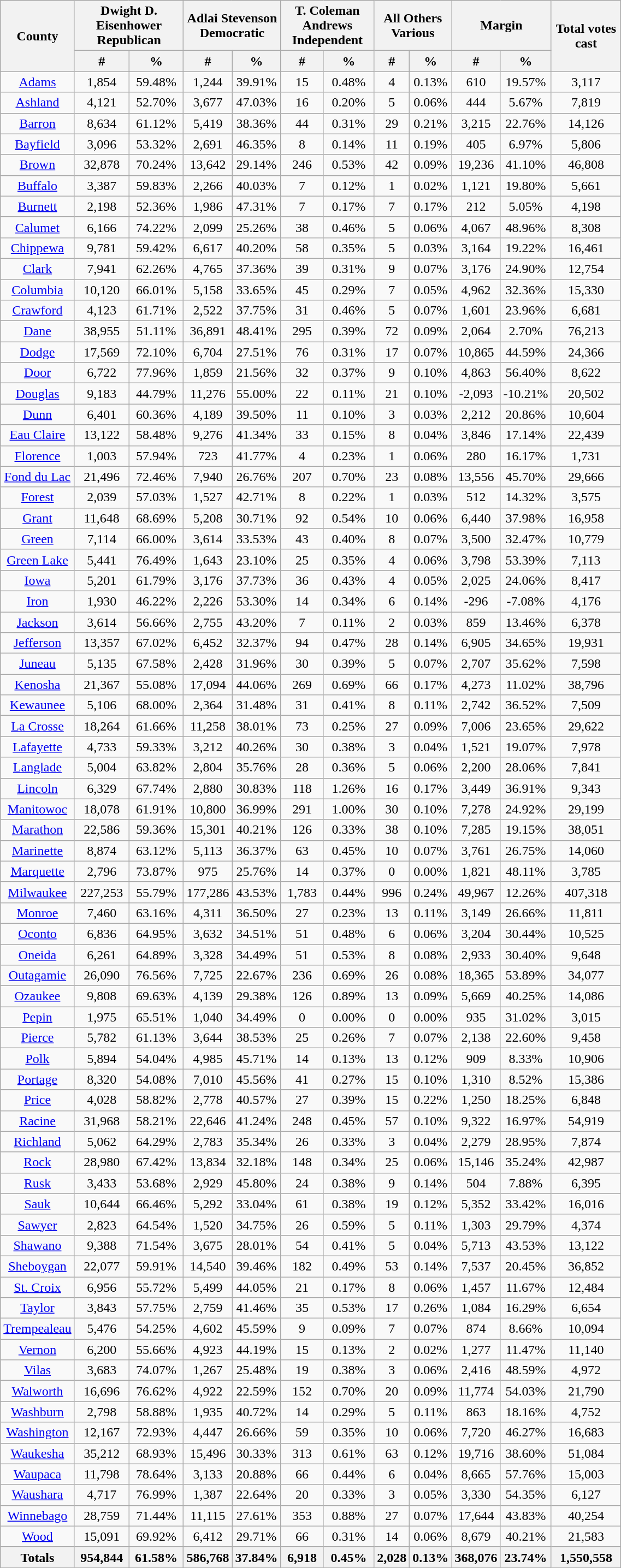<table width="60%" class="wikitable sortable">
<tr>
<th style="text-align:center;" rowspan="2">County</th>
<th style="text-align:center;" colspan="2">Dwight D. Eisenhower<br>Republican</th>
<th style="text-align:center;" colspan="2">Adlai Stevenson<br>Democratic</th>
<th style="text-align:center;" colspan="2">T. Coleman Andrews<br>Independent</th>
<th style="text-align:center;" colspan="2">All Others<br>Various</th>
<th style="text-align:center;" colspan="2">Margin</th>
<th style="text-align:center;" rowspan="2">Total votes cast</th>
</tr>
<tr>
<th style="text-align:center;" data-sort-type="number">#</th>
<th style="text-align:center;" data-sort-type="number">%</th>
<th style="text-align:center;" data-sort-type="number">#</th>
<th style="text-align:center;" data-sort-type="number">%</th>
<th style="text-align:center;" data-sort-type="number">#</th>
<th style="text-align:center;" data-sort-type="number">%</th>
<th style="text-align:center;" data-sort-type="number">#</th>
<th style="text-align:center;" data-sort-type="number">%</th>
<th style="text-align:center;" data-sort-type="number">#</th>
<th style="text-align:center;" data-sort-type="number">%</th>
</tr>
<tr style="text-align:center;">
<td><a href='#'>Adams</a></td>
<td>1,854</td>
<td>59.48%</td>
<td>1,244</td>
<td>39.91%</td>
<td>15</td>
<td>0.48%</td>
<td>4</td>
<td>0.13%</td>
<td>610</td>
<td>19.57%</td>
<td>3,117</td>
</tr>
<tr style="text-align:center;">
<td><a href='#'>Ashland</a></td>
<td>4,121</td>
<td>52.70%</td>
<td>3,677</td>
<td>47.03%</td>
<td>16</td>
<td>0.20%</td>
<td>5</td>
<td>0.06%</td>
<td>444</td>
<td>5.67%</td>
<td>7,819</td>
</tr>
<tr style="text-align:center;">
<td><a href='#'>Barron</a></td>
<td>8,634</td>
<td>61.12%</td>
<td>5,419</td>
<td>38.36%</td>
<td>44</td>
<td>0.31%</td>
<td>29</td>
<td>0.21%</td>
<td>3,215</td>
<td>22.76%</td>
<td>14,126</td>
</tr>
<tr style="text-align:center;">
<td><a href='#'>Bayfield</a></td>
<td>3,096</td>
<td>53.32%</td>
<td>2,691</td>
<td>46.35%</td>
<td>8</td>
<td>0.14%</td>
<td>11</td>
<td>0.19%</td>
<td>405</td>
<td>6.97%</td>
<td>5,806</td>
</tr>
<tr style="text-align:center;">
<td><a href='#'>Brown</a></td>
<td>32,878</td>
<td>70.24%</td>
<td>13,642</td>
<td>29.14%</td>
<td>246</td>
<td>0.53%</td>
<td>42</td>
<td>0.09%</td>
<td>19,236</td>
<td>41.10%</td>
<td>46,808</td>
</tr>
<tr style="text-align:center;">
<td><a href='#'>Buffalo</a></td>
<td>3,387</td>
<td>59.83%</td>
<td>2,266</td>
<td>40.03%</td>
<td>7</td>
<td>0.12%</td>
<td>1</td>
<td>0.02%</td>
<td>1,121</td>
<td>19.80%</td>
<td>5,661</td>
</tr>
<tr style="text-align:center;">
<td><a href='#'>Burnett</a></td>
<td>2,198</td>
<td>52.36%</td>
<td>1,986</td>
<td>47.31%</td>
<td>7</td>
<td>0.17%</td>
<td>7</td>
<td>0.17%</td>
<td>212</td>
<td>5.05%</td>
<td>4,198</td>
</tr>
<tr style="text-align:center;">
<td><a href='#'>Calumet</a></td>
<td>6,166</td>
<td>74.22%</td>
<td>2,099</td>
<td>25.26%</td>
<td>38</td>
<td>0.46%</td>
<td>5</td>
<td>0.06%</td>
<td>4,067</td>
<td>48.96%</td>
<td>8,308</td>
</tr>
<tr style="text-align:center;">
<td><a href='#'>Chippewa</a></td>
<td>9,781</td>
<td>59.42%</td>
<td>6,617</td>
<td>40.20%</td>
<td>58</td>
<td>0.35%</td>
<td>5</td>
<td>0.03%</td>
<td>3,164</td>
<td>19.22%</td>
<td>16,461</td>
</tr>
<tr style="text-align:center;">
<td><a href='#'>Clark</a></td>
<td>7,941</td>
<td>62.26%</td>
<td>4,765</td>
<td>37.36%</td>
<td>39</td>
<td>0.31%</td>
<td>9</td>
<td>0.07%</td>
<td>3,176</td>
<td>24.90%</td>
<td>12,754</td>
</tr>
<tr style="text-align:center;">
<td><a href='#'>Columbia</a></td>
<td>10,120</td>
<td>66.01%</td>
<td>5,158</td>
<td>33.65%</td>
<td>45</td>
<td>0.29%</td>
<td>7</td>
<td>0.05%</td>
<td>4,962</td>
<td>32.36%</td>
<td>15,330</td>
</tr>
<tr style="text-align:center;">
<td><a href='#'>Crawford</a></td>
<td>4,123</td>
<td>61.71%</td>
<td>2,522</td>
<td>37.75%</td>
<td>31</td>
<td>0.46%</td>
<td>5</td>
<td>0.07%</td>
<td>1,601</td>
<td>23.96%</td>
<td>6,681</td>
</tr>
<tr style="text-align:center;">
<td><a href='#'>Dane</a></td>
<td>38,955</td>
<td>51.11%</td>
<td>36,891</td>
<td>48.41%</td>
<td>295</td>
<td>0.39%</td>
<td>72</td>
<td>0.09%</td>
<td>2,064</td>
<td>2.70%</td>
<td>76,213</td>
</tr>
<tr style="text-align:center;">
<td><a href='#'>Dodge</a></td>
<td>17,569</td>
<td>72.10%</td>
<td>6,704</td>
<td>27.51%</td>
<td>76</td>
<td>0.31%</td>
<td>17</td>
<td>0.07%</td>
<td>10,865</td>
<td>44.59%</td>
<td>24,366</td>
</tr>
<tr style="text-align:center;">
<td><a href='#'>Door</a></td>
<td>6,722</td>
<td>77.96%</td>
<td>1,859</td>
<td>21.56%</td>
<td>32</td>
<td>0.37%</td>
<td>9</td>
<td>0.10%</td>
<td>4,863</td>
<td>56.40%</td>
<td>8,622</td>
</tr>
<tr style="text-align:center;">
<td><a href='#'>Douglas</a></td>
<td>9,183</td>
<td>44.79%</td>
<td>11,276</td>
<td>55.00%</td>
<td>22</td>
<td>0.11%</td>
<td>21</td>
<td>0.10%</td>
<td>-2,093</td>
<td>-10.21%</td>
<td>20,502</td>
</tr>
<tr style="text-align:center;">
<td><a href='#'>Dunn</a></td>
<td>6,401</td>
<td>60.36%</td>
<td>4,189</td>
<td>39.50%</td>
<td>11</td>
<td>0.10%</td>
<td>3</td>
<td>0.03%</td>
<td>2,212</td>
<td>20.86%</td>
<td>10,604</td>
</tr>
<tr style="text-align:center;">
<td><a href='#'>Eau Claire</a></td>
<td>13,122</td>
<td>58.48%</td>
<td>9,276</td>
<td>41.34%</td>
<td>33</td>
<td>0.15%</td>
<td>8</td>
<td>0.04%</td>
<td>3,846</td>
<td>17.14%</td>
<td>22,439</td>
</tr>
<tr style="text-align:center;">
<td><a href='#'>Florence</a></td>
<td>1,003</td>
<td>57.94%</td>
<td>723</td>
<td>41.77%</td>
<td>4</td>
<td>0.23%</td>
<td>1</td>
<td>0.06%</td>
<td>280</td>
<td>16.17%</td>
<td>1,731</td>
</tr>
<tr style="text-align:center;">
<td><a href='#'>Fond du Lac</a></td>
<td>21,496</td>
<td>72.46%</td>
<td>7,940</td>
<td>26.76%</td>
<td>207</td>
<td>0.70%</td>
<td>23</td>
<td>0.08%</td>
<td>13,556</td>
<td>45.70%</td>
<td>29,666</td>
</tr>
<tr style="text-align:center;">
<td><a href='#'>Forest</a></td>
<td>2,039</td>
<td>57.03%</td>
<td>1,527</td>
<td>42.71%</td>
<td>8</td>
<td>0.22%</td>
<td>1</td>
<td>0.03%</td>
<td>512</td>
<td>14.32%</td>
<td>3,575</td>
</tr>
<tr style="text-align:center;">
<td><a href='#'>Grant</a></td>
<td>11,648</td>
<td>68.69%</td>
<td>5,208</td>
<td>30.71%</td>
<td>92</td>
<td>0.54%</td>
<td>10</td>
<td>0.06%</td>
<td>6,440</td>
<td>37.98%</td>
<td>16,958</td>
</tr>
<tr style="text-align:center;">
<td><a href='#'>Green</a></td>
<td>7,114</td>
<td>66.00%</td>
<td>3,614</td>
<td>33.53%</td>
<td>43</td>
<td>0.40%</td>
<td>8</td>
<td>0.07%</td>
<td>3,500</td>
<td>32.47%</td>
<td>10,779</td>
</tr>
<tr style="text-align:center;">
<td><a href='#'>Green Lake</a></td>
<td>5,441</td>
<td>76.49%</td>
<td>1,643</td>
<td>23.10%</td>
<td>25</td>
<td>0.35%</td>
<td>4</td>
<td>0.06%</td>
<td>3,798</td>
<td>53.39%</td>
<td>7,113</td>
</tr>
<tr style="text-align:center;">
<td><a href='#'>Iowa</a></td>
<td>5,201</td>
<td>61.79%</td>
<td>3,176</td>
<td>37.73%</td>
<td>36</td>
<td>0.43%</td>
<td>4</td>
<td>0.05%</td>
<td>2,025</td>
<td>24.06%</td>
<td>8,417</td>
</tr>
<tr style="text-align:center;">
<td><a href='#'>Iron</a></td>
<td>1,930</td>
<td>46.22%</td>
<td>2,226</td>
<td>53.30%</td>
<td>14</td>
<td>0.34%</td>
<td>6</td>
<td>0.14%</td>
<td>-296</td>
<td>-7.08%</td>
<td>4,176</td>
</tr>
<tr style="text-align:center;">
<td><a href='#'>Jackson</a></td>
<td>3,614</td>
<td>56.66%</td>
<td>2,755</td>
<td>43.20%</td>
<td>7</td>
<td>0.11%</td>
<td>2</td>
<td>0.03%</td>
<td>859</td>
<td>13.46%</td>
<td>6,378</td>
</tr>
<tr style="text-align:center;">
<td><a href='#'>Jefferson</a></td>
<td>13,357</td>
<td>67.02%</td>
<td>6,452</td>
<td>32.37%</td>
<td>94</td>
<td>0.47%</td>
<td>28</td>
<td>0.14%</td>
<td>6,905</td>
<td>34.65%</td>
<td>19,931</td>
</tr>
<tr style="text-align:center;">
<td><a href='#'>Juneau</a></td>
<td>5,135</td>
<td>67.58%</td>
<td>2,428</td>
<td>31.96%</td>
<td>30</td>
<td>0.39%</td>
<td>5</td>
<td>0.07%</td>
<td>2,707</td>
<td>35.62%</td>
<td>7,598</td>
</tr>
<tr style="text-align:center;">
<td><a href='#'>Kenosha</a></td>
<td>21,367</td>
<td>55.08%</td>
<td>17,094</td>
<td>44.06%</td>
<td>269</td>
<td>0.69%</td>
<td>66</td>
<td>0.17%</td>
<td>4,273</td>
<td>11.02%</td>
<td>38,796</td>
</tr>
<tr style="text-align:center;">
<td><a href='#'>Kewaunee</a></td>
<td>5,106</td>
<td>68.00%</td>
<td>2,364</td>
<td>31.48%</td>
<td>31</td>
<td>0.41%</td>
<td>8</td>
<td>0.11%</td>
<td>2,742</td>
<td>36.52%</td>
<td>7,509</td>
</tr>
<tr style="text-align:center;">
<td><a href='#'>La Crosse</a></td>
<td>18,264</td>
<td>61.66%</td>
<td>11,258</td>
<td>38.01%</td>
<td>73</td>
<td>0.25%</td>
<td>27</td>
<td>0.09%</td>
<td>7,006</td>
<td>23.65%</td>
<td>29,622</td>
</tr>
<tr style="text-align:center;">
<td><a href='#'>Lafayette</a></td>
<td>4,733</td>
<td>59.33%</td>
<td>3,212</td>
<td>40.26%</td>
<td>30</td>
<td>0.38%</td>
<td>3</td>
<td>0.04%</td>
<td>1,521</td>
<td>19.07%</td>
<td>7,978</td>
</tr>
<tr style="text-align:center;">
<td><a href='#'>Langlade</a></td>
<td>5,004</td>
<td>63.82%</td>
<td>2,804</td>
<td>35.76%</td>
<td>28</td>
<td>0.36%</td>
<td>5</td>
<td>0.06%</td>
<td>2,200</td>
<td>28.06%</td>
<td>7,841</td>
</tr>
<tr style="text-align:center;">
<td><a href='#'>Lincoln</a></td>
<td>6,329</td>
<td>67.74%</td>
<td>2,880</td>
<td>30.83%</td>
<td>118</td>
<td>1.26%</td>
<td>16</td>
<td>0.17%</td>
<td>3,449</td>
<td>36.91%</td>
<td>9,343</td>
</tr>
<tr style="text-align:center;">
<td><a href='#'>Manitowoc</a></td>
<td>18,078</td>
<td>61.91%</td>
<td>10,800</td>
<td>36.99%</td>
<td>291</td>
<td>1.00%</td>
<td>30</td>
<td>0.10%</td>
<td>7,278</td>
<td>24.92%</td>
<td>29,199</td>
</tr>
<tr style="text-align:center;">
<td><a href='#'>Marathon</a></td>
<td>22,586</td>
<td>59.36%</td>
<td>15,301</td>
<td>40.21%</td>
<td>126</td>
<td>0.33%</td>
<td>38</td>
<td>0.10%</td>
<td>7,285</td>
<td>19.15%</td>
<td>38,051</td>
</tr>
<tr style="text-align:center;">
<td><a href='#'>Marinette</a></td>
<td>8,874</td>
<td>63.12%</td>
<td>5,113</td>
<td>36.37%</td>
<td>63</td>
<td>0.45%</td>
<td>10</td>
<td>0.07%</td>
<td>3,761</td>
<td>26.75%</td>
<td>14,060</td>
</tr>
<tr style="text-align:center;">
<td><a href='#'>Marquette</a></td>
<td>2,796</td>
<td>73.87%</td>
<td>975</td>
<td>25.76%</td>
<td>14</td>
<td>0.37%</td>
<td>0</td>
<td>0.00%</td>
<td>1,821</td>
<td>48.11%</td>
<td>3,785</td>
</tr>
<tr style="text-align:center;">
<td><a href='#'>Milwaukee</a></td>
<td>227,253</td>
<td>55.79%</td>
<td>177,286</td>
<td>43.53%</td>
<td>1,783</td>
<td>0.44%</td>
<td>996</td>
<td>0.24%</td>
<td>49,967</td>
<td>12.26%</td>
<td>407,318</td>
</tr>
<tr style="text-align:center;">
<td><a href='#'>Monroe</a></td>
<td>7,460</td>
<td>63.16%</td>
<td>4,311</td>
<td>36.50%</td>
<td>27</td>
<td>0.23%</td>
<td>13</td>
<td>0.11%</td>
<td>3,149</td>
<td>26.66%</td>
<td>11,811</td>
</tr>
<tr style="text-align:center;">
<td><a href='#'>Oconto</a></td>
<td>6,836</td>
<td>64.95%</td>
<td>3,632</td>
<td>34.51%</td>
<td>51</td>
<td>0.48%</td>
<td>6</td>
<td>0.06%</td>
<td>3,204</td>
<td>30.44%</td>
<td>10,525</td>
</tr>
<tr style="text-align:center;">
<td><a href='#'>Oneida</a></td>
<td>6,261</td>
<td>64.89%</td>
<td>3,328</td>
<td>34.49%</td>
<td>51</td>
<td>0.53%</td>
<td>8</td>
<td>0.08%</td>
<td>2,933</td>
<td>30.40%</td>
<td>9,648</td>
</tr>
<tr style="text-align:center;">
<td><a href='#'>Outagamie</a></td>
<td>26,090</td>
<td>76.56%</td>
<td>7,725</td>
<td>22.67%</td>
<td>236</td>
<td>0.69%</td>
<td>26</td>
<td>0.08%</td>
<td>18,365</td>
<td>53.89%</td>
<td>34,077</td>
</tr>
<tr style="text-align:center;">
<td><a href='#'>Ozaukee</a></td>
<td>9,808</td>
<td>69.63%</td>
<td>4,139</td>
<td>29.38%</td>
<td>126</td>
<td>0.89%</td>
<td>13</td>
<td>0.09%</td>
<td>5,669</td>
<td>40.25%</td>
<td>14,086</td>
</tr>
<tr style="text-align:center;">
<td><a href='#'>Pepin</a></td>
<td>1,975</td>
<td>65.51%</td>
<td>1,040</td>
<td>34.49%</td>
<td>0</td>
<td>0.00%</td>
<td>0</td>
<td>0.00%</td>
<td>935</td>
<td>31.02%</td>
<td>3,015</td>
</tr>
<tr style="text-align:center;">
<td><a href='#'>Pierce</a></td>
<td>5,782</td>
<td>61.13%</td>
<td>3,644</td>
<td>38.53%</td>
<td>25</td>
<td>0.26%</td>
<td>7</td>
<td>0.07%</td>
<td>2,138</td>
<td>22.60%</td>
<td>9,458</td>
</tr>
<tr style="text-align:center;">
<td><a href='#'>Polk</a></td>
<td>5,894</td>
<td>54.04%</td>
<td>4,985</td>
<td>45.71%</td>
<td>14</td>
<td>0.13%</td>
<td>13</td>
<td>0.12%</td>
<td>909</td>
<td>8.33%</td>
<td>10,906</td>
</tr>
<tr style="text-align:center;">
<td><a href='#'>Portage</a></td>
<td>8,320</td>
<td>54.08%</td>
<td>7,010</td>
<td>45.56%</td>
<td>41</td>
<td>0.27%</td>
<td>15</td>
<td>0.10%</td>
<td>1,310</td>
<td>8.52%</td>
<td>15,386</td>
</tr>
<tr style="text-align:center;">
<td><a href='#'>Price</a></td>
<td>4,028</td>
<td>58.82%</td>
<td>2,778</td>
<td>40.57%</td>
<td>27</td>
<td>0.39%</td>
<td>15</td>
<td>0.22%</td>
<td>1,250</td>
<td>18.25%</td>
<td>6,848</td>
</tr>
<tr style="text-align:center;">
<td><a href='#'>Racine</a></td>
<td>31,968</td>
<td>58.21%</td>
<td>22,646</td>
<td>41.24%</td>
<td>248</td>
<td>0.45%</td>
<td>57</td>
<td>0.10%</td>
<td>9,322</td>
<td>16.97%</td>
<td>54,919</td>
</tr>
<tr style="text-align:center;">
<td><a href='#'>Richland</a></td>
<td>5,062</td>
<td>64.29%</td>
<td>2,783</td>
<td>35.34%</td>
<td>26</td>
<td>0.33%</td>
<td>3</td>
<td>0.04%</td>
<td>2,279</td>
<td>28.95%</td>
<td>7,874</td>
</tr>
<tr style="text-align:center;">
<td><a href='#'>Rock</a></td>
<td>28,980</td>
<td>67.42%</td>
<td>13,834</td>
<td>32.18%</td>
<td>148</td>
<td>0.34%</td>
<td>25</td>
<td>0.06%</td>
<td>15,146</td>
<td>35.24%</td>
<td>42,987</td>
</tr>
<tr style="text-align:center;">
<td><a href='#'>Rusk</a></td>
<td>3,433</td>
<td>53.68%</td>
<td>2,929</td>
<td>45.80%</td>
<td>24</td>
<td>0.38%</td>
<td>9</td>
<td>0.14%</td>
<td>504</td>
<td>7.88%</td>
<td>6,395</td>
</tr>
<tr style="text-align:center;">
<td><a href='#'>Sauk</a></td>
<td>10,644</td>
<td>66.46%</td>
<td>5,292</td>
<td>33.04%</td>
<td>61</td>
<td>0.38%</td>
<td>19</td>
<td>0.12%</td>
<td>5,352</td>
<td>33.42%</td>
<td>16,016</td>
</tr>
<tr style="text-align:center;">
<td><a href='#'>Sawyer</a></td>
<td>2,823</td>
<td>64.54%</td>
<td>1,520</td>
<td>34.75%</td>
<td>26</td>
<td>0.59%</td>
<td>5</td>
<td>0.11%</td>
<td>1,303</td>
<td>29.79%</td>
<td>4,374</td>
</tr>
<tr style="text-align:center;">
<td><a href='#'>Shawano</a></td>
<td>9,388</td>
<td>71.54%</td>
<td>3,675</td>
<td>28.01%</td>
<td>54</td>
<td>0.41%</td>
<td>5</td>
<td>0.04%</td>
<td>5,713</td>
<td>43.53%</td>
<td>13,122</td>
</tr>
<tr style="text-align:center;">
<td><a href='#'>Sheboygan</a></td>
<td>22,077</td>
<td>59.91%</td>
<td>14,540</td>
<td>39.46%</td>
<td>182</td>
<td>0.49%</td>
<td>53</td>
<td>0.14%</td>
<td>7,537</td>
<td>20.45%</td>
<td>36,852</td>
</tr>
<tr style="text-align:center;">
<td><a href='#'>St. Croix</a></td>
<td>6,956</td>
<td>55.72%</td>
<td>5,499</td>
<td>44.05%</td>
<td>21</td>
<td>0.17%</td>
<td>8</td>
<td>0.06%</td>
<td>1,457</td>
<td>11.67%</td>
<td>12,484</td>
</tr>
<tr style="text-align:center;">
<td><a href='#'>Taylor</a></td>
<td>3,843</td>
<td>57.75%</td>
<td>2,759</td>
<td>41.46%</td>
<td>35</td>
<td>0.53%</td>
<td>17</td>
<td>0.26%</td>
<td>1,084</td>
<td>16.29%</td>
<td>6,654</td>
</tr>
<tr style="text-align:center;">
<td><a href='#'>Trempealeau</a></td>
<td>5,476</td>
<td>54.25%</td>
<td>4,602</td>
<td>45.59%</td>
<td>9</td>
<td>0.09%</td>
<td>7</td>
<td>0.07%</td>
<td>874</td>
<td>8.66%</td>
<td>10,094</td>
</tr>
<tr style="text-align:center;">
<td><a href='#'>Vernon</a></td>
<td>6,200</td>
<td>55.66%</td>
<td>4,923</td>
<td>44.19%</td>
<td>15</td>
<td>0.13%</td>
<td>2</td>
<td>0.02%</td>
<td>1,277</td>
<td>11.47%</td>
<td>11,140</td>
</tr>
<tr style="text-align:center;">
<td><a href='#'>Vilas</a></td>
<td>3,683</td>
<td>74.07%</td>
<td>1,267</td>
<td>25.48%</td>
<td>19</td>
<td>0.38%</td>
<td>3</td>
<td>0.06%</td>
<td>2,416</td>
<td>48.59%</td>
<td>4,972</td>
</tr>
<tr style="text-align:center;">
<td><a href='#'>Walworth</a></td>
<td>16,696</td>
<td>76.62%</td>
<td>4,922</td>
<td>22.59%</td>
<td>152</td>
<td>0.70%</td>
<td>20</td>
<td>0.09%</td>
<td>11,774</td>
<td>54.03%</td>
<td>21,790</td>
</tr>
<tr style="text-align:center;">
<td><a href='#'>Washburn</a></td>
<td>2,798</td>
<td>58.88%</td>
<td>1,935</td>
<td>40.72%</td>
<td>14</td>
<td>0.29%</td>
<td>5</td>
<td>0.11%</td>
<td>863</td>
<td>18.16%</td>
<td>4,752</td>
</tr>
<tr style="text-align:center;">
<td><a href='#'>Washington</a></td>
<td>12,167</td>
<td>72.93%</td>
<td>4,447</td>
<td>26.66%</td>
<td>59</td>
<td>0.35%</td>
<td>10</td>
<td>0.06%</td>
<td>7,720</td>
<td>46.27%</td>
<td>16,683</td>
</tr>
<tr style="text-align:center;">
<td><a href='#'>Waukesha</a></td>
<td>35,212</td>
<td>68.93%</td>
<td>15,496</td>
<td>30.33%</td>
<td>313</td>
<td>0.61%</td>
<td>63</td>
<td>0.12%</td>
<td>19,716</td>
<td>38.60%</td>
<td>51,084</td>
</tr>
<tr style="text-align:center;">
<td><a href='#'>Waupaca</a></td>
<td>11,798</td>
<td>78.64%</td>
<td>3,133</td>
<td>20.88%</td>
<td>66</td>
<td>0.44%</td>
<td>6</td>
<td>0.04%</td>
<td>8,665</td>
<td>57.76%</td>
<td>15,003</td>
</tr>
<tr style="text-align:center;">
<td><a href='#'>Waushara</a></td>
<td>4,717</td>
<td>76.99%</td>
<td>1,387</td>
<td>22.64%</td>
<td>20</td>
<td>0.33%</td>
<td>3</td>
<td>0.05%</td>
<td>3,330</td>
<td>54.35%</td>
<td>6,127</td>
</tr>
<tr style="text-align:center;">
<td><a href='#'>Winnebago</a></td>
<td>28,759</td>
<td>71.44%</td>
<td>11,115</td>
<td>27.61%</td>
<td>353</td>
<td>0.88%</td>
<td>27</td>
<td>0.07%</td>
<td>17,644</td>
<td>43.83%</td>
<td>40,254</td>
</tr>
<tr style="text-align:center;">
<td><a href='#'>Wood</a></td>
<td>15,091</td>
<td>69.92%</td>
<td>6,412</td>
<td>29.71%</td>
<td>66</td>
<td>0.31%</td>
<td>14</td>
<td>0.06%</td>
<td>8,679</td>
<td>40.21%</td>
<td>21,583</td>
</tr>
<tr style="text-align:center;">
<th>Totals</th>
<th>954,844</th>
<th>61.58%</th>
<th>586,768</th>
<th>37.84%</th>
<th>6,918</th>
<th>0.45%</th>
<th>2,028</th>
<th>0.13%</th>
<th>368,076</th>
<th>23.74%</th>
<th>1,550,558</th>
</tr>
</table>
